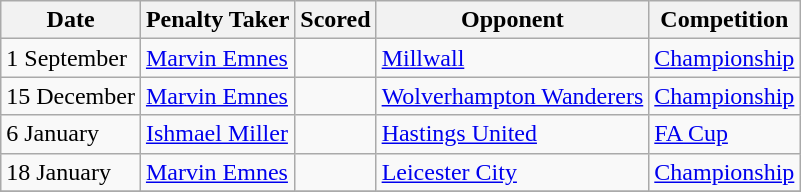<table class="wikitable">
<tr>
<th>Date</th>
<th>Penalty Taker</th>
<th>Scored</th>
<th>Opponent</th>
<th>Competition</th>
</tr>
<tr>
<td>1 September</td>
<td><a href='#'>Marvin Emnes</a></td>
<td></td>
<td><a href='#'>Millwall</a></td>
<td><a href='#'>Championship</a></td>
</tr>
<tr>
<td>15 December</td>
<td><a href='#'>Marvin Emnes</a></td>
<td></td>
<td><a href='#'>Wolverhampton Wanderers</a></td>
<td><a href='#'>Championship</a></td>
</tr>
<tr>
<td>6 January</td>
<td><a href='#'>Ishmael Miller</a></td>
<td></td>
<td><a href='#'>Hastings United</a></td>
<td><a href='#'>FA Cup</a></td>
</tr>
<tr>
<td>18 January</td>
<td><a href='#'>Marvin Emnes</a></td>
<td></td>
<td><a href='#'>Leicester City</a></td>
<td><a href='#'>Championship</a></td>
</tr>
<tr>
</tr>
</table>
